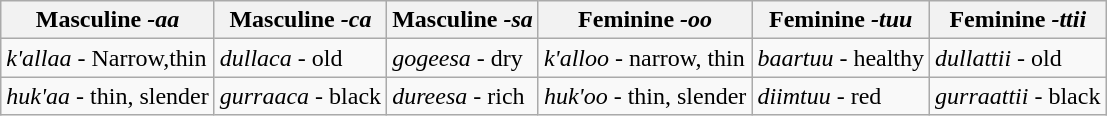<table class="wikitable">
<tr>
<th>Masculine <em>-aa</em></th>
<th>Masculine <em>-ca</em></th>
<th>Masculine <em>-sa</em></th>
<th>Feminine <em>-oo</em></th>
<th>Feminine <em>-tuu</em></th>
<th>Feminine <em>-ttii</em></th>
</tr>
<tr>
<td><em>k'allaa</em> - Narrow,thin</td>
<td><em>dullaca</em> - old</td>
<td><em>gogeesa</em> - dry</td>
<td><em>k'alloo</em> - narrow, thin</td>
<td><em>baartuu</em> - healthy</td>
<td><em>dullattii</em> - old</td>
</tr>
<tr>
<td><em>huk'aa</em> - thin, slender</td>
<td><em>gurraaca</em> - black</td>
<td><em>dureesa</em> - rich</td>
<td><em>huk'oo</em> - thin, slender</td>
<td><em>diimtuu</em> - red</td>
<td><em>gurraattii</em> - black</td>
</tr>
</table>
